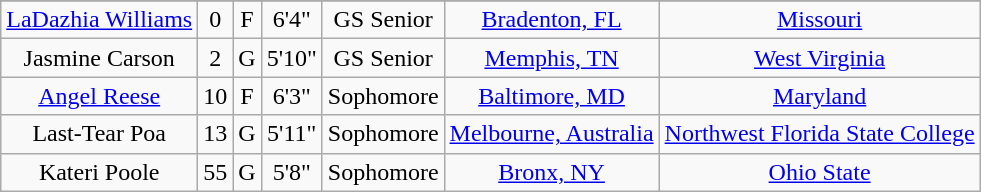<table class="wikitable sortable" style="text-align: center">
<tr align=center>
</tr>
<tr>
<td><a href='#'>LaDazhia Williams</a></td>
<td>0</td>
<td>F</td>
<td>6'4"</td>
<td>GS Senior</td>
<td><a href='#'>Bradenton, FL</a></td>
<td><a href='#'>Missouri</a></td>
</tr>
<tr>
<td>Jasmine Carson</td>
<td>2</td>
<td>G</td>
<td>5'10"</td>
<td>GS Senior</td>
<td><a href='#'>Memphis, TN</a></td>
<td><a href='#'>West Virginia</a></td>
</tr>
<tr>
<td><a href='#'>Angel Reese</a></td>
<td>10</td>
<td>F</td>
<td>6'3"</td>
<td>Sophomore</td>
<td><a href='#'>Baltimore, MD</a></td>
<td><a href='#'>Maryland</a></td>
</tr>
<tr>
<td>Last-Tear Poa</td>
<td>13</td>
<td>G</td>
<td>5'11"</td>
<td>Sophomore</td>
<td><a href='#'>Melbourne, Australia</a></td>
<td><a href='#'>Northwest Florida State College</a></td>
</tr>
<tr>
<td>Kateri Poole</td>
<td>55</td>
<td>G</td>
<td>5'8"</td>
<td>Sophomore</td>
<td><a href='#'>Bronx, NY</a></td>
<td><a href='#'>Ohio State</a></td>
</tr>
</table>
